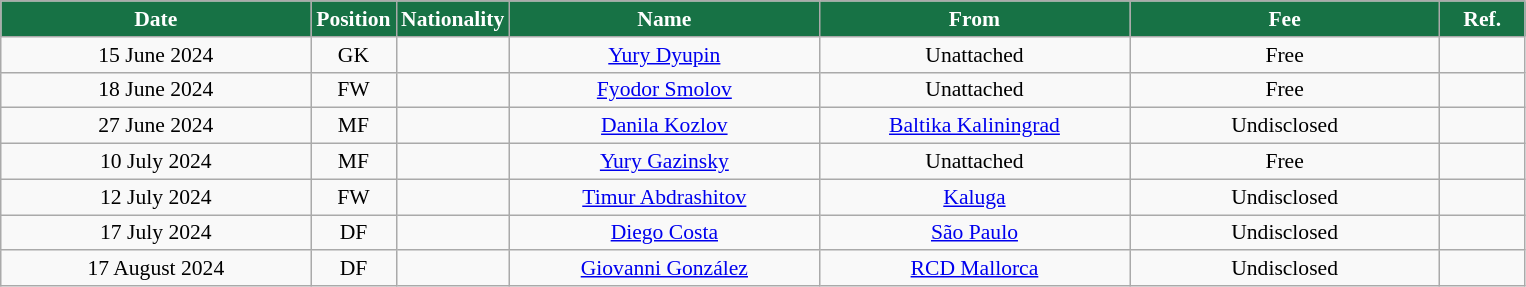<table class="wikitable"  style="text-align:center; font-size:90%; ">
<tr>
<th style="background:#177245; color:#FFFFFF; width:200px;">Date</th>
<th style="background:#177245; color:#FFFFFF; width:50px;">Position</th>
<th style="background:#177245; color:#FFFFFF; width:505x;">Nationality</th>
<th style="background:#177245; color:#FFFFFF; width:200px;">Name</th>
<th style="background:#177245; color:#FFFFFF; width:200px;">From</th>
<th style="background:#177245; color:#FFFFFF; width:200px;">Fee</th>
<th style="background:#177245; color:#FFFFFF; width:50px;">Ref.</th>
</tr>
<tr>
<td>15 June 2024</td>
<td>GK</td>
<td></td>
<td><a href='#'>Yury Dyupin</a></td>
<td>Unattached</td>
<td>Free</td>
<td></td>
</tr>
<tr>
<td>18 June 2024</td>
<td>FW</td>
<td></td>
<td><a href='#'>Fyodor Smolov</a></td>
<td>Unattached</td>
<td>Free</td>
<td></td>
</tr>
<tr>
<td>27 June 2024</td>
<td>MF</td>
<td></td>
<td><a href='#'>Danila Kozlov</a></td>
<td><a href='#'>Baltika Kaliningrad</a></td>
<td>Undisclosed</td>
<td></td>
</tr>
<tr>
<td>10 July 2024</td>
<td>MF</td>
<td></td>
<td><a href='#'>Yury Gazinsky</a></td>
<td>Unattached</td>
<td>Free</td>
<td></td>
</tr>
<tr>
<td>12 July 2024</td>
<td>FW</td>
<td></td>
<td><a href='#'>Timur Abdrashitov</a></td>
<td><a href='#'>Kaluga</a></td>
<td>Undisclosed</td>
<td></td>
</tr>
<tr>
<td>17 July 2024</td>
<td>DF</td>
<td></td>
<td><a href='#'>Diego Costa</a></td>
<td><a href='#'>São Paulo</a></td>
<td>Undisclosed</td>
<td></td>
</tr>
<tr>
<td>17 August 2024</td>
<td>DF</td>
<td></td>
<td><a href='#'>Giovanni González</a></td>
<td><a href='#'>RCD Mallorca</a></td>
<td>Undisclosed</td>
<td></td>
</tr>
</table>
